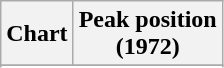<table class="wikitable sortable plainrowheaders">
<tr>
<th>Chart</th>
<th>Peak position <br> (1972)</th>
</tr>
<tr>
</tr>
<tr>
</tr>
<tr>
</tr>
</table>
